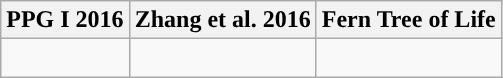<table class="wikitable">
<tr>
<th colspan=1>PPG I 2016</th>
<th colspan=1>Zhang et al. 2016</th>
<th colspan=1>Fern Tree of Life</th>
</tr>
<tr>
<td style="vertical-align:top"><br></td>
<td><br></td>
<td><br></td>
</tr>
</table>
